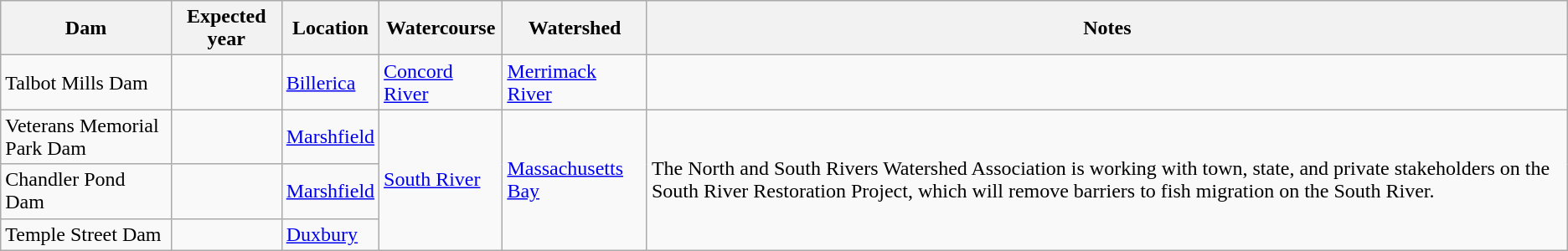<table class="wikitable sortable">
<tr>
<th>Dam</th>
<th>Expected year</th>
<th>Location</th>
<th>Watercourse</th>
<th>Watershed</th>
<th>Notes</th>
</tr>
<tr>
<td>Talbot Mills Dam</td>
<td></td>
<td><a href='#'>Billerica</a><br></td>
<td><a href='#'>Concord River</a></td>
<td><a href='#'>Merrimack River</a></td>
<td></td>
</tr>
<tr>
<td>Veterans Memorial Park Dam</td>
<td></td>
<td><a href='#'>Marshfield</a><br></td>
<td rowspan=3><a href='#'>South River</a></td>
<td rowspan=3><a href='#'>Massachusetts Bay</a></td>
<td rowspan=3>The North and South Rivers Watershed Association is working with town, state, and private stakeholders on the South River Restoration Project, which will remove barriers to fish migration on the South River.</td>
</tr>
<tr>
<td>Chandler Pond Dam</td>
<td></td>
<td><a href='#'>Marshfield</a><br></td>
</tr>
<tr>
<td>Temple Street Dam</td>
<td></td>
<td><a href='#'>Duxbury</a><br></td>
</tr>
</table>
